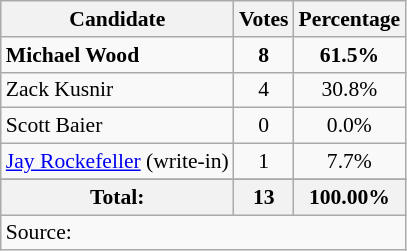<table class="wikitable sortable tpl-blanktable" style="font-size:90%;text-align:center;">
<tr>
<th rowspan="2">Candidate</th>
<th rowspan="2">Votes</th>
<th rowspan="2">Percentage</th>
</tr>
<tr>
</tr>
<tr>
<td style="text-align:left;"><strong>Michael Wood</strong></td>
<td><strong>8</strong></td>
<td><strong>61.5%</strong></td>
</tr>
<tr>
<td style="text-align:left;">Zack Kusnir</td>
<td>4</td>
<td>30.8%</td>
</tr>
<tr>
<td style="text-align:left;">Scott Baier</td>
<td>0</td>
<td>0.0%</td>
</tr>
<tr>
<td style="text-align:left;"><a href='#'>Jay Rockefeller</a> (write-in)</td>
<td>1</td>
<td>7.7%</td>
</tr>
<tr>
</tr>
<tr style="background:#eee;">
<th>Total:</th>
<th>13</th>
<th>100.00%</th>
</tr>
<tr>
<td colspan="5" style="text-align:left;">Source:</td>
</tr>
</table>
